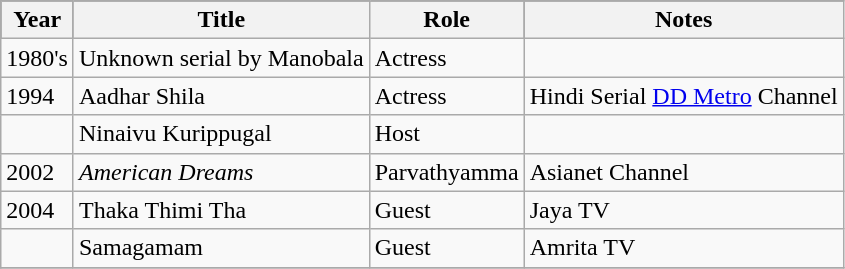<table class="wikitable sortable">
<tr style="background:#000;">
<th>Year</th>
<th>Title</th>
<th>Role</th>
<th class=unsortable>Notes</th>
</tr>
<tr>
<td>1980's</td>
<td>Unknown serial by Manobala</td>
<td>Actress</td>
<td></td>
</tr>
<tr>
<td>1994</td>
<td>Aadhar Shila</td>
<td>Actress</td>
<td>Hindi Serial <a href='#'>DD Metro</a> Channel</td>
</tr>
<tr>
<td></td>
<td>Ninaivu Kurippugal</td>
<td>Host</td>
<td></td>
</tr>
<tr>
<td>2002</td>
<td><em>American Dreams</em></td>
<td>Parvathyamma</td>
<td>Asianet Channel</td>
</tr>
<tr>
<td>2004</td>
<td>Thaka Thimi Tha</td>
<td>Guest</td>
<td>Jaya TV</td>
</tr>
<tr>
<td></td>
<td>Samagamam</td>
<td>Guest</td>
<td>Amrita TV</td>
</tr>
<tr>
</tr>
</table>
